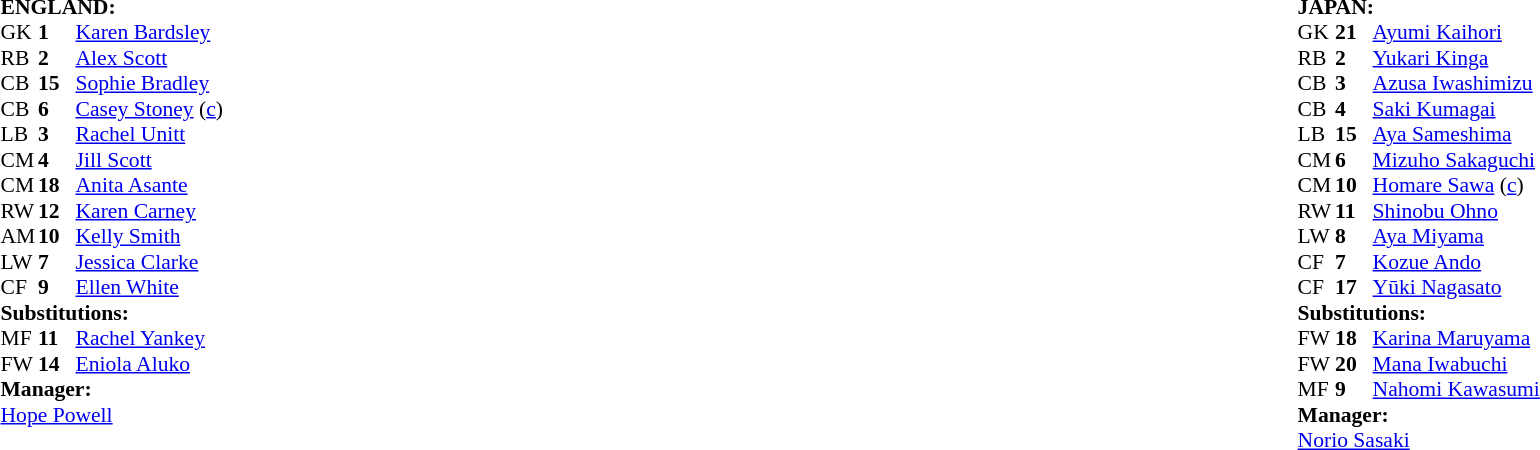<table width="100%">
<tr>
<td valign="top" width="50%"><br><table style="font-size: 90%" cellspacing="0" cellpadding="0">
<tr>
<td colspan=4><br><strong>ENGLAND:</strong></td>
</tr>
<tr>
<th width="25"></th>
<th width="25"></th>
</tr>
<tr>
<td>GK</td>
<td><strong>1</strong></td>
<td><a href='#'>Karen Bardsley</a></td>
</tr>
<tr>
<td>RB</td>
<td><strong>2</strong></td>
<td><a href='#'>Alex Scott</a></td>
</tr>
<tr>
<td>CB</td>
<td><strong>15</strong></td>
<td><a href='#'>Sophie Bradley</a></td>
</tr>
<tr>
<td>CB</td>
<td><strong>6</strong></td>
<td><a href='#'>Casey Stoney</a> (<a href='#'>c</a>)</td>
</tr>
<tr>
<td>LB</td>
<td><strong>3</strong></td>
<td><a href='#'>Rachel Unitt</a></td>
</tr>
<tr>
<td>CM</td>
<td><strong>4</strong></td>
<td><a href='#'>Jill Scott</a></td>
</tr>
<tr>
<td>CM</td>
<td><strong>18</strong></td>
<td><a href='#'>Anita Asante</a></td>
</tr>
<tr>
<td>RW</td>
<td><strong>12</strong></td>
<td><a href='#'>Karen Carney</a></td>
</tr>
<tr>
<td>AM</td>
<td><strong>10</strong></td>
<td><a href='#'>Kelly Smith</a></td>
<td></td>
<td></td>
</tr>
<tr>
<td>LW</td>
<td><strong>7</strong></td>
<td><a href='#'>Jessica Clarke</a></td>
<td></td>
<td></td>
</tr>
<tr>
<td>CF</td>
<td><strong>9</strong></td>
<td><a href='#'>Ellen White</a></td>
</tr>
<tr>
<td colspan=3><strong>Substitutions:</strong></td>
</tr>
<tr>
<td>MF</td>
<td><strong>11</strong></td>
<td><a href='#'>Rachel Yankey</a></td>
<td></td>
<td></td>
</tr>
<tr>
<td>FW</td>
<td><strong>14</strong></td>
<td><a href='#'>Eniola Aluko</a></td>
<td></td>
<td></td>
</tr>
<tr>
<td colspan=3><strong>Manager:</strong></td>
</tr>
<tr>
<td colspan=3><a href='#'>Hope Powell</a></td>
</tr>
</table>
</td>
<td valign="top"></td>
<td valign="top" width="50%"><br><table style="font-size: 90%" cellspacing="0" cellpadding="0" align="center">
<tr>
<td colspan=4><br><strong>JAPAN:</strong></td>
</tr>
<tr>
<th width=25></th>
<th width=25></th>
</tr>
<tr>
<td>GK</td>
<td><strong>21</strong></td>
<td><a href='#'>Ayumi Kaihori</a></td>
</tr>
<tr>
<td>RB</td>
<td><strong>2</strong></td>
<td><a href='#'>Yukari Kinga</a></td>
</tr>
<tr>
<td>CB</td>
<td><strong>3</strong></td>
<td><a href='#'>Azusa Iwashimizu</a></td>
</tr>
<tr>
<td>CB</td>
<td><strong>4</strong></td>
<td><a href='#'>Saki Kumagai</a></td>
</tr>
<tr>
<td>LB</td>
<td><strong>15</strong></td>
<td><a href='#'>Aya Sameshima</a></td>
</tr>
<tr>
<td>CM</td>
<td><strong>6</strong></td>
<td><a href='#'>Mizuho Sakaguchi</a></td>
<td></td>
<td></td>
</tr>
<tr>
<td>CM</td>
<td><strong>10</strong></td>
<td><a href='#'>Homare Sawa</a> (<a href='#'>c</a>)</td>
</tr>
<tr>
<td>RW</td>
<td><strong>11</strong></td>
<td><a href='#'>Shinobu Ohno</a></td>
<td></td>
<td></td>
</tr>
<tr>
<td>LW</td>
<td><strong>8</strong></td>
<td><a href='#'>Aya Miyama</a></td>
</tr>
<tr>
<td>CF</td>
<td><strong>7</strong></td>
<td><a href='#'>Kozue Ando</a></td>
<td></td>
<td></td>
</tr>
<tr>
<td>CF</td>
<td><strong>17</strong></td>
<td><a href='#'>Yūki Nagasato</a></td>
</tr>
<tr>
<td colspan=3><strong>Substitutions:</strong></td>
</tr>
<tr>
<td>FW</td>
<td><strong>18</strong></td>
<td><a href='#'>Karina Maruyama</a></td>
<td></td>
<td></td>
</tr>
<tr>
<td>FW</td>
<td><strong>20</strong></td>
<td><a href='#'>Mana Iwabuchi</a></td>
<td></td>
<td></td>
</tr>
<tr>
<td>MF</td>
<td><strong>9</strong></td>
<td><a href='#'>Nahomi Kawasumi</a></td>
<td></td>
<td></td>
</tr>
<tr>
<td colspan=3><strong>Manager:</strong></td>
</tr>
<tr>
<td colspan=3><a href='#'>Norio Sasaki</a></td>
</tr>
</table>
</td>
</tr>
</table>
